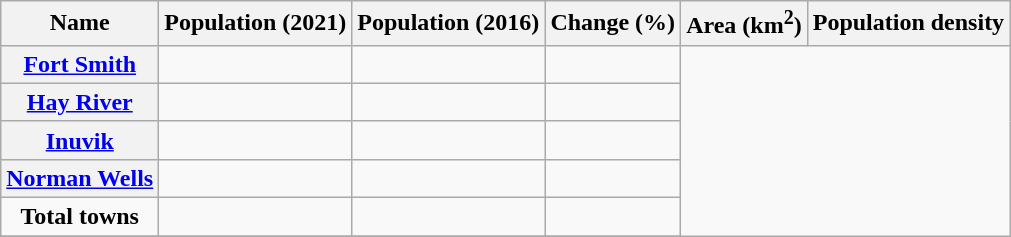<table class="wikitable sortable">
<tr>
<th>Name</th>
<th>Population (2021)</th>
<th>Population (2016)</th>
<th>Change (%)</th>
<th>Area (km<sup>2</sup>)</th>
<th>Population density</th>
</tr>
<tr>
<th scope="row"><a href='#'>Fort Smith</a></th>
<td></td>
<td align=right></td>
<td align=right></td>
</tr>
<tr>
<th scope="row"><a href='#'>Hay River</a></th>
<td></td>
<td align=right></td>
<td align=right></td>
</tr>
<tr>
<th scope="row"><a href='#'>Inuvik</a></th>
<td></td>
<td align=right></td>
<td align=right></td>
</tr>
<tr>
<th scope="row"><a href='#'>Norman Wells</a></th>
<td></td>
<td align=right></td>
<td align=right></td>
</tr>
<tr class="sortbottom" align="center">
<td align="center"><strong>Total towns</strong></td>
<td></td>
<td align=right><strong></strong></td>
<td align=right><strong></strong></td>
</tr>
<tr>
</tr>
</table>
